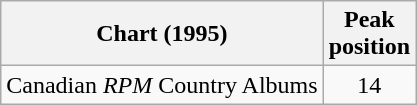<table class="wikitable">
<tr>
<th>Chart (1995)</th>
<th>Peak<br>position</th>
</tr>
<tr>
<td>Canadian <em>RPM</em> Country Albums</td>
<td align="center">14</td>
</tr>
</table>
